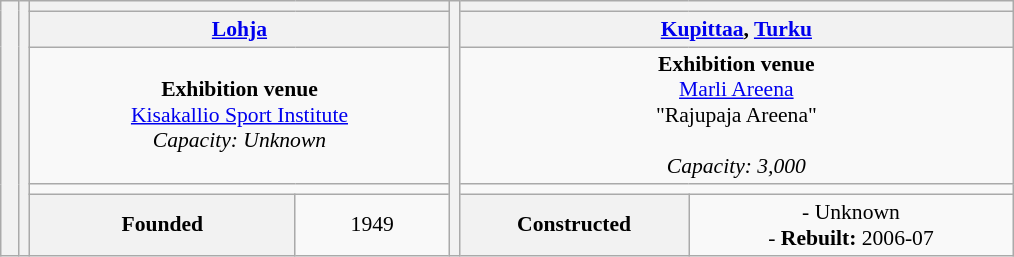<table class=wikitable style="text-align:center; font-size:90%;">
<tr>
<th rowspan="5"></th>
<th width=1% rowspan=20 bgcolor=ffffff></th>
<th colspan=2></th>
<th width=1% rowspan=20 bgcolor=ffffff></th>
<th colspan=2></th>
</tr>
<tr>
<th colspan=2> <a href='#'>Lohja</a></th>
<th colspan=2> <a href='#'>Kupittaa</a>, <a href='#'>Turku</a></th>
</tr>
<tr>
<td colspan=2><strong>Exhibition venue</strong><br><a href='#'>Kisakallio Sport Institute</a><br><em>Capacity: Unknown</em></td>
<td colspan=2><strong>Exhibition venue</strong><br><a href='#'>Marli Areena</a><br>"Rajupaja Areena"<br><br><em>Capacity: 3,000</em></td>
</tr>
<tr>
<td colspan=2></td>
<td colspan=2></td>
</tr>
<tr>
<th>Founded</th>
<td>1949</td>
<th>Constructed</th>
<td>- Unknown<br>- <strong>Rebuilt:</strong> 2006-07</td>
</tr>
</table>
